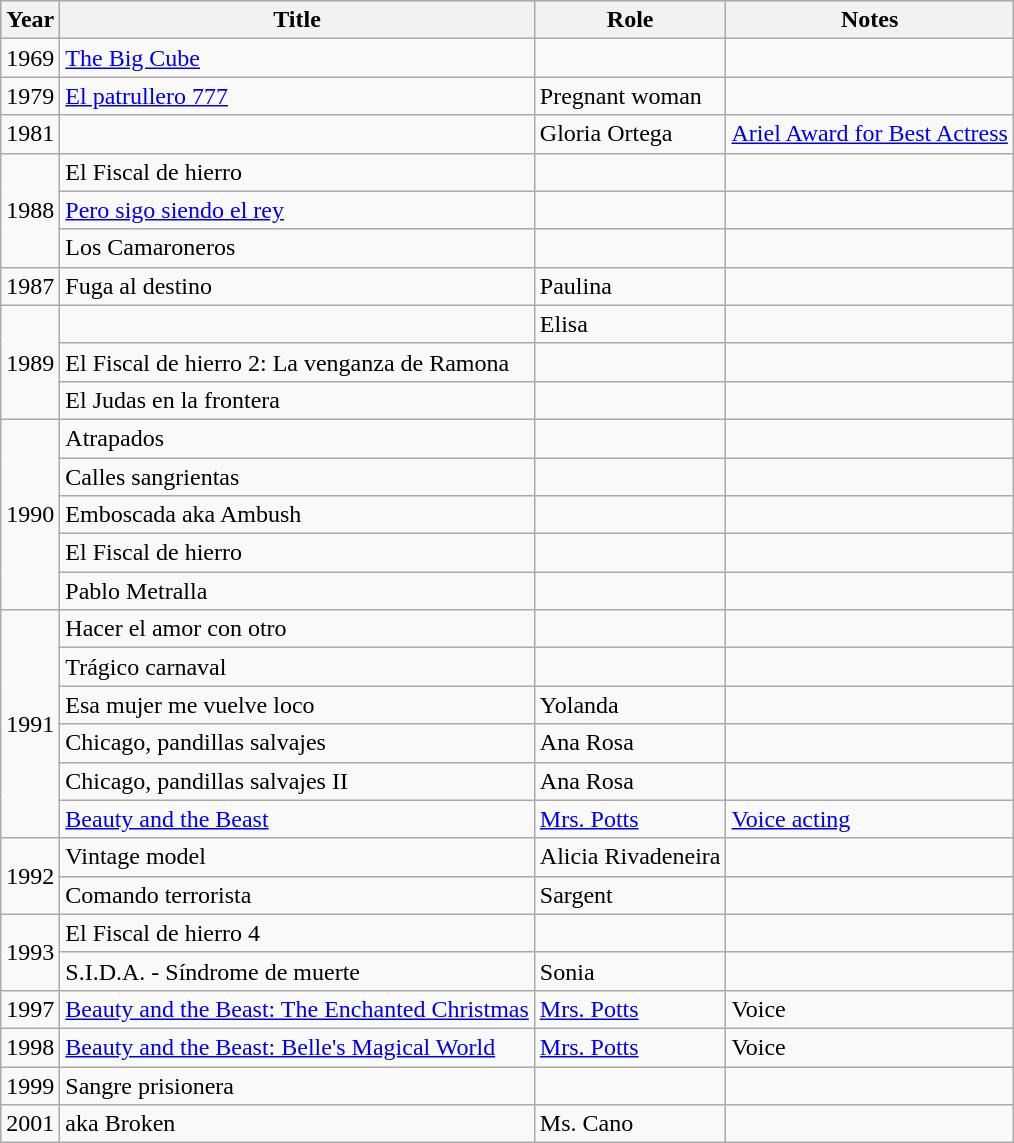<table class="wikitable">
<tr bgcolor="#CCCCCC">
<th>Year</th>
<th>Title</th>
<th>Role</th>
<th>Notes</th>
</tr>
<tr>
<td>1969</td>
<td><a href='#'>The Big Cube</a></td>
<td></td>
<td></td>
</tr>
<tr>
<td>1979</td>
<td><a href='#'>El patrullero 777</a></td>
<td>Pregnant woman</td>
<td></td>
</tr>
<tr>
<td>1981</td>
<td></td>
<td>Gloria Ortega</td>
<td><a href='#'>Ariel Award for Best Actress</a></td>
</tr>
<tr>
<td rowspan=3>1988</td>
<td>El Fiscal de hierro</td>
<td></td>
<td></td>
</tr>
<tr>
<td><a href='#'>Pero sigo siendo el rey</a></td>
<td></td>
<td></td>
</tr>
<tr>
<td>Los Camaroneros</td>
<td></td>
<td></td>
</tr>
<tr>
<td>1987</td>
<td>Fuga al destino</td>
<td>Paulina</td>
<td></td>
</tr>
<tr>
<td rowspan=3>1989</td>
<td></td>
<td>Elisa</td>
<td></td>
</tr>
<tr>
<td>El Fiscal de hierro 2: La venganza de Ramona</td>
<td></td>
<td></td>
</tr>
<tr>
<td>El Judas en la frontera</td>
<td></td>
<td></td>
</tr>
<tr>
<td rowspan=5>1990</td>
<td>Atrapados</td>
<td></td>
<td></td>
</tr>
<tr>
<td>Calles sangrientas</td>
<td></td>
<td></td>
</tr>
<tr>
<td>Emboscada aka Ambush</td>
<td></td>
<td></td>
</tr>
<tr>
<td>El Fiscal de hierro</td>
<td></td>
<td></td>
</tr>
<tr>
<td>Pablo Metralla</td>
<td></td>
<td></td>
</tr>
<tr>
<td rowspan=6>1991</td>
<td>Hacer el amor con otro</td>
<td></td>
<td></td>
</tr>
<tr>
<td>Trágico carnaval</td>
<td></td>
<td></td>
</tr>
<tr>
<td>Esa mujer me vuelve loco</td>
<td>Yolanda</td>
<td></td>
</tr>
<tr>
<td>Chicago, pandillas salvajes</td>
<td>Ana Rosa</td>
<td></td>
</tr>
<tr>
<td>Chicago, pandillas salvajes II</td>
<td>Ana Rosa</td>
<td></td>
</tr>
<tr>
<td><a href='#'>Beauty and the Beast</a></td>
<td><a href='#'>Mrs. Potts</a></td>
<td><a href='#'>Voice acting</a></td>
</tr>
<tr>
<td rowspan=2>1992</td>
<td>Vintage model</td>
<td>Alicia Rivadeneira</td>
<td></td>
</tr>
<tr>
<td>Comando terrorista</td>
<td>Sargent</td>
<td></td>
</tr>
<tr>
<td rowspan=2>1993</td>
<td>El Fiscal de hierro 4</td>
<td></td>
<td></td>
</tr>
<tr>
<td>S.I.D.A. - Síndrome de muerte</td>
<td>Sonia</td>
<td></td>
</tr>
<tr>
<td>1997</td>
<td><a href='#'>Beauty and the Beast: The Enchanted Christmas</a></td>
<td><a href='#'>Mrs. Potts</a></td>
<td>Voice</td>
</tr>
<tr>
<td>1998</td>
<td><a href='#'>Beauty and the Beast: Belle's Magical World</a></td>
<td><a href='#'>Mrs. Potts</a></td>
<td>Voice</td>
</tr>
<tr>
<td>1999</td>
<td>Sangre prisionera</td>
<td></td>
<td></td>
</tr>
<tr>
<td>2001</td>
<td> aka Broken</td>
<td>Ms. Cano</td>
<td></td>
</tr>
</table>
